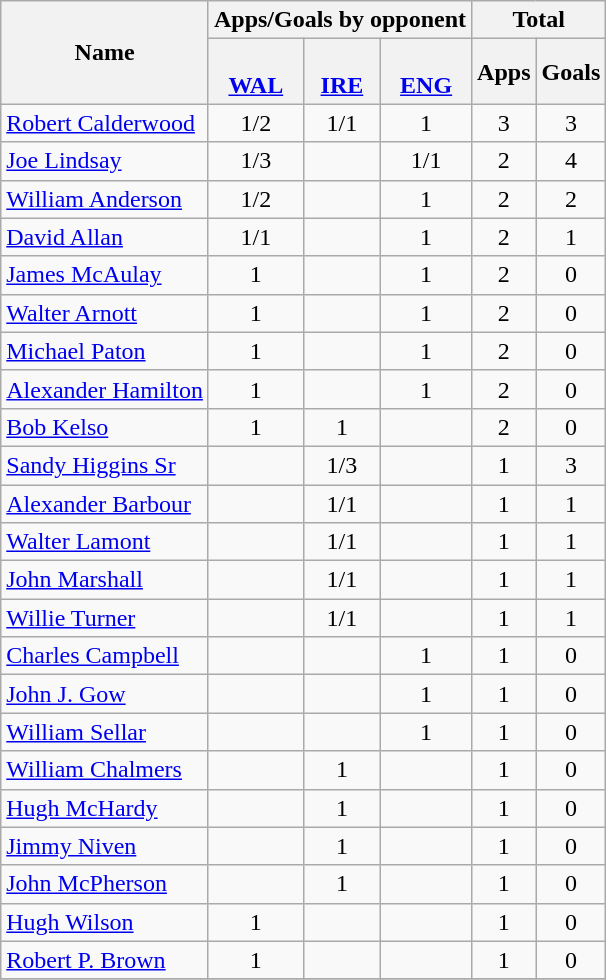<table class="wikitable sortable" style="text-align: center;">
<tr>
<th rowspan=2>Name</th>
<th colspan=3>Apps/Goals by opponent</th>
<th colspan=2>Total</th>
</tr>
<tr>
<th><br><a href='#'>WAL</a></th>
<th><br><a href='#'>IRE</a></th>
<th><br><a href='#'>ENG</a></th>
<th>Apps</th>
<th>Goals</th>
</tr>
<tr>
<td align=left><a href='#'>Robert Calderwood</a></td>
<td>1/2</td>
<td>1/1</td>
<td>1</td>
<td>3</td>
<td>3</td>
</tr>
<tr>
<td align=left><a href='#'>Joe Lindsay</a></td>
<td>1/3</td>
<td></td>
<td>1/1</td>
<td>2</td>
<td>4</td>
</tr>
<tr>
<td align=left><a href='#'>William Anderson</a></td>
<td>1/2</td>
<td></td>
<td>1</td>
<td>2</td>
<td>2</td>
</tr>
<tr>
<td align=left><a href='#'>David Allan</a></td>
<td>1/1</td>
<td></td>
<td>1</td>
<td>2</td>
<td>1</td>
</tr>
<tr>
<td align=left><a href='#'>James McAulay</a></td>
<td>1</td>
<td></td>
<td>1</td>
<td>2</td>
<td>0</td>
</tr>
<tr>
<td align=left><a href='#'>Walter Arnott</a></td>
<td>1</td>
<td></td>
<td>1</td>
<td>2</td>
<td>0</td>
</tr>
<tr>
<td align=left><a href='#'>Michael Paton</a></td>
<td>1</td>
<td></td>
<td>1</td>
<td>2</td>
<td>0</td>
</tr>
<tr>
<td align=left><a href='#'>Alexander Hamilton</a></td>
<td>1</td>
<td></td>
<td>1</td>
<td>2</td>
<td>0</td>
</tr>
<tr>
<td align=left><a href='#'>Bob Kelso</a></td>
<td>1</td>
<td>1</td>
<td></td>
<td>2</td>
<td>0</td>
</tr>
<tr>
<td align=left><a href='#'>Sandy Higgins Sr</a></td>
<td></td>
<td>1/3</td>
<td></td>
<td>1</td>
<td>3</td>
</tr>
<tr>
<td align=left><a href='#'>Alexander Barbour</a></td>
<td></td>
<td>1/1</td>
<td></td>
<td>1</td>
<td>1</td>
</tr>
<tr>
<td align=left><a href='#'>Walter Lamont</a></td>
<td></td>
<td>1/1</td>
<td></td>
<td>1</td>
<td>1</td>
</tr>
<tr>
<td align=left><a href='#'>John Marshall</a></td>
<td></td>
<td>1/1</td>
<td></td>
<td>1</td>
<td>1</td>
</tr>
<tr>
<td align=left><a href='#'>Willie Turner</a></td>
<td></td>
<td>1/1</td>
<td></td>
<td>1</td>
<td>1</td>
</tr>
<tr>
<td align=left><a href='#'>Charles Campbell</a></td>
<td></td>
<td></td>
<td>1</td>
<td>1</td>
<td>0</td>
</tr>
<tr>
<td align=left><a href='#'>John J. Gow</a></td>
<td></td>
<td></td>
<td>1</td>
<td>1</td>
<td>0</td>
</tr>
<tr>
<td align=left><a href='#'>William Sellar</a></td>
<td></td>
<td></td>
<td>1</td>
<td>1</td>
<td>0</td>
</tr>
<tr>
<td align=left><a href='#'>William Chalmers</a></td>
<td></td>
<td>1</td>
<td></td>
<td>1</td>
<td>0</td>
</tr>
<tr>
<td align=left><a href='#'>Hugh McHardy</a></td>
<td></td>
<td>1</td>
<td></td>
<td>1</td>
<td>0</td>
</tr>
<tr>
<td align=left><a href='#'>Jimmy Niven</a></td>
<td></td>
<td>1</td>
<td></td>
<td>1</td>
<td>0</td>
</tr>
<tr>
<td align=left><a href='#'>John McPherson</a></td>
<td></td>
<td>1</td>
<td></td>
<td>1</td>
<td>0</td>
</tr>
<tr>
<td align=left><a href='#'>Hugh Wilson</a></td>
<td>1</td>
<td></td>
<td></td>
<td>1</td>
<td>0</td>
</tr>
<tr>
<td align=left><a href='#'>Robert P. Brown</a></td>
<td>1</td>
<td></td>
<td></td>
<td>1</td>
<td>0</td>
</tr>
<tr>
</tr>
</table>
